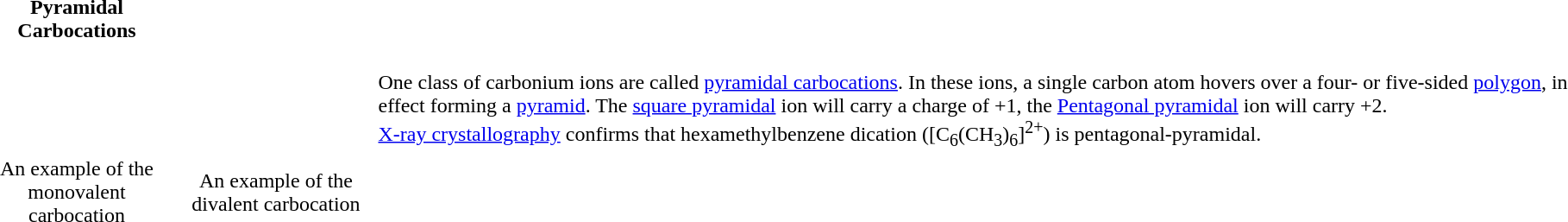<table align = "left">
<tr>
<th align = "center">Pyramidal Carbocations</th>
</tr>
<tr>
<td width = "150px"></td>
<td width = "150px"></td>
<td valign="top"><br>One class of carbonium ions are called <a href='#'>pyramidal carbocations</a>. In these ions, a single carbon atom hovers over a four- or five-sided <a href='#'>polygon</a>, in effect forming a <a href='#'>pyramid</a>. The <a href='#'>square pyramidal</a> ion will carry a charge of +1, the <a href='#'>Pentagonal pyramidal</a> ion will carry +2.<br><a href='#'>X-ray crystallography</a> confirms that hexamethylbenzene dication ([C<sub>6</sub>(CH<sub>3</sub>)<sub>6</sub>]<sup>2+</sup>) is pentagonal-pyramidal.</td>
</tr>
<tr align="center">
<td width = "150px">An example of the monovalent carbocation</td>
<td width = "150px">An example of the divalent carbocation</td>
</tr>
</table>
